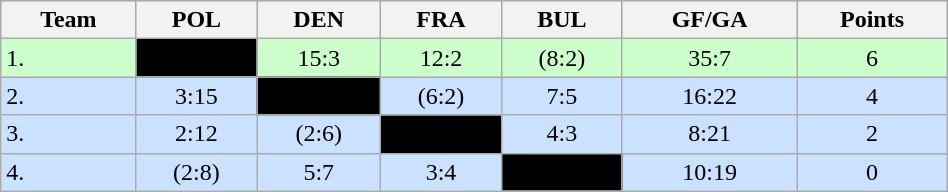<table class="wikitable" bgcolor="#EFEFFF" width="50%">
<tr bgcolor="#BCD2EE">
<th>Team</th>
<th>POL</th>
<th>DEN</th>
<th>FRA</th>
<th>BUL</th>
<th>GF/GA</th>
<th>Points</th>
</tr>
<tr bgcolor="#ccffcc" align="center">
<td align="left">1. </td>
<td style="background:#000000;"></td>
<td>15:3</td>
<td>12:2</td>
<td>(8:2)</td>
<td>35:7</td>
<td>6</td>
</tr>
<tr bgcolor="#CAE1FF" align="center">
<td align="left">2. </td>
<td>3:15</td>
<td style="background:#000000;"></td>
<td>(6:2)</td>
<td>7:5</td>
<td>16:22</td>
<td>4</td>
</tr>
<tr bgcolor="#CAE1FF" align="center">
<td align="left">3. </td>
<td>2:12</td>
<td>(2:6)</td>
<td style="background:#000000;"></td>
<td>4:3</td>
<td>8:21</td>
<td>2</td>
</tr>
<tr bgcolor="#CAE1FF" align="center">
<td align="left">4. </td>
<td>(2:8)</td>
<td>5:7</td>
<td>3:4</td>
<td style="background:#000000;"></td>
<td>10:19</td>
<td>0</td>
</tr>
</table>
